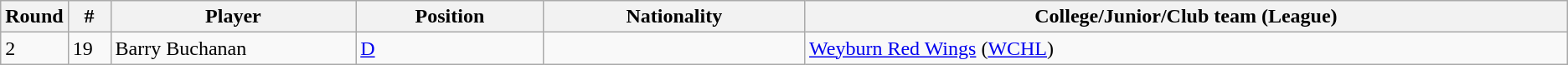<table class="wikitable">
<tr>
<th bgcolor="#DDDDFF" width="2.00%">Round</th>
<th bgcolor="#DDDDFF" width="2.75%">#</th>
<th bgcolor="#DDDDFF" width="16.0%">Player</th>
<th bgcolor="#DDDDFF" width="12.25%">Position</th>
<th bgcolor="#DDDDFF" width="17.0%">Nationality</th>
<th bgcolor="#DDDDFF" width="100.0%">College/Junior/Club team (League)</th>
</tr>
<tr>
<td>2</td>
<td>19</td>
<td>Barry Buchanan</td>
<td><a href='#'>D</a></td>
<td></td>
<td><a href='#'>Weyburn Red Wings</a> (<a href='#'>WCHL</a>)</td>
</tr>
</table>
